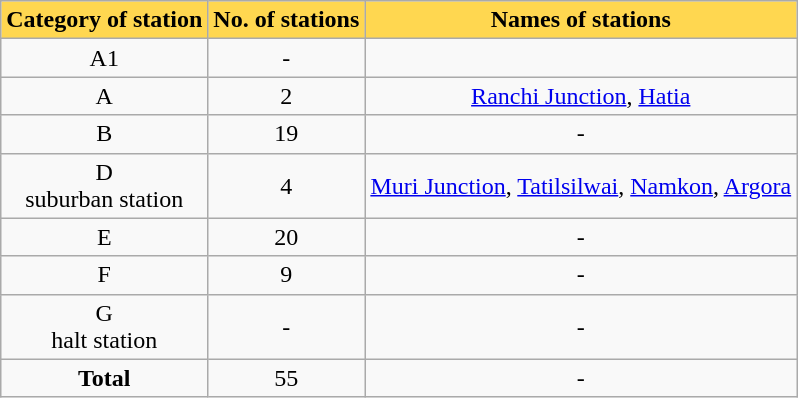<table class="wikitable sortable">
<tr>
<th style="background:#ffd750;">Category of station</th>
<th style="background:#ffd750;">No. of stations</th>
<th style="background:#ffd750;">Names of stations</th>
</tr>
<tr>
<td style="text-align:center;">A1</td>
<td style="text-align:center;">-</td>
<td style="text-align:center;"></td>
</tr>
<tr>
<td style="text-align:center;">A</td>
<td style="text-align:center;">2</td>
<td style="text-align:center;"><a href='#'>Ranchi Junction</a>, <a href='#'>Hatia</a></td>
</tr>
<tr>
<td style="text-align:center;">B</td>
<td style="text-align:center;">19</td>
<td style="text-align:center;">-</td>
</tr>
<tr>
<td style="text-align:center;">D<br>suburban station</td>
<td style="text-align:center;">4</td>
<td style="text-align:center;"><a href='#'>Muri Junction</a>, <a href='#'>Tatilsilwai</a>, <a href='#'>Namkon</a>, <a href='#'>Argora</a></td>
</tr>
<tr>
<td style="text-align:center;">E</td>
<td style="text-align:center;">20</td>
<td style="text-align:center;">-</td>
</tr>
<tr>
<td style="text-align:center;">F</td>
<td style="text-align:center;">9</td>
<td style="text-align:center;">-</td>
</tr>
<tr>
<td style="text-align:center;">G<br>halt station</td>
<td style="text-align:center;">-</td>
<td style="text-align:center;">-</td>
</tr>
<tr>
<td style="text-align:center;"><strong>Total</strong></td>
<td style="text-align:center;">55</td>
<td style="text-align:center;">-</td>
</tr>
</table>
